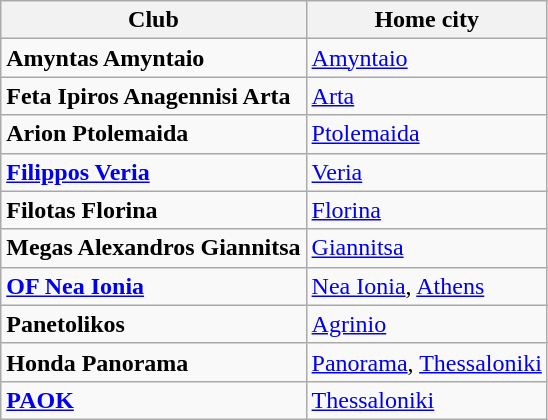<table class="wikitable">
<tr>
<th>Club</th>
<th>Home city</th>
</tr>
<tr>
<td align="left"><strong> Amyntas Amyntaio</strong></td>
<td><a href='#'>Amyntaio</a></td>
</tr>
<tr>
<td align="left"><strong> Feta Ipiros Anagennisi Arta</strong></td>
<td><a href='#'>Arta</a></td>
</tr>
<tr>
<td align="left"><strong> Arion Ptolemaida</strong></td>
<td><a href='#'>Ptolemaida</a></td>
</tr>
<tr>
<td align="left"><strong> <a href='#'>Filippos Veria</a></strong></td>
<td><a href='#'>Veria</a></td>
</tr>
<tr>
<td align="left"><strong> Filotas Florina</strong></td>
<td><a href='#'>Florina</a></td>
</tr>
<tr>
<td align="left"><strong> Megas Alexandros Giannitsa</strong></td>
<td><a href='#'>Giannitsa</a></td>
</tr>
<tr>
<td align="left"><strong> <a href='#'>OF Nea Ionia</a></strong></td>
<td><a href='#'>Nea Ionia</a>, <a href='#'>Athens</a></td>
</tr>
<tr>
<td align="left"><strong>Panetolikos</strong></td>
<td><a href='#'>Agrinio</a></td>
</tr>
<tr>
<td align="left"><strong>Honda Panorama</strong></td>
<td><a href='#'>Panorama</a>, <a href='#'>Thessaloniki</a></td>
</tr>
<tr>
<td align="left"><strong> <a href='#'>PAOK</a></strong></td>
<td><a href='#'>Thessaloniki</a></td>
</tr>
</table>
